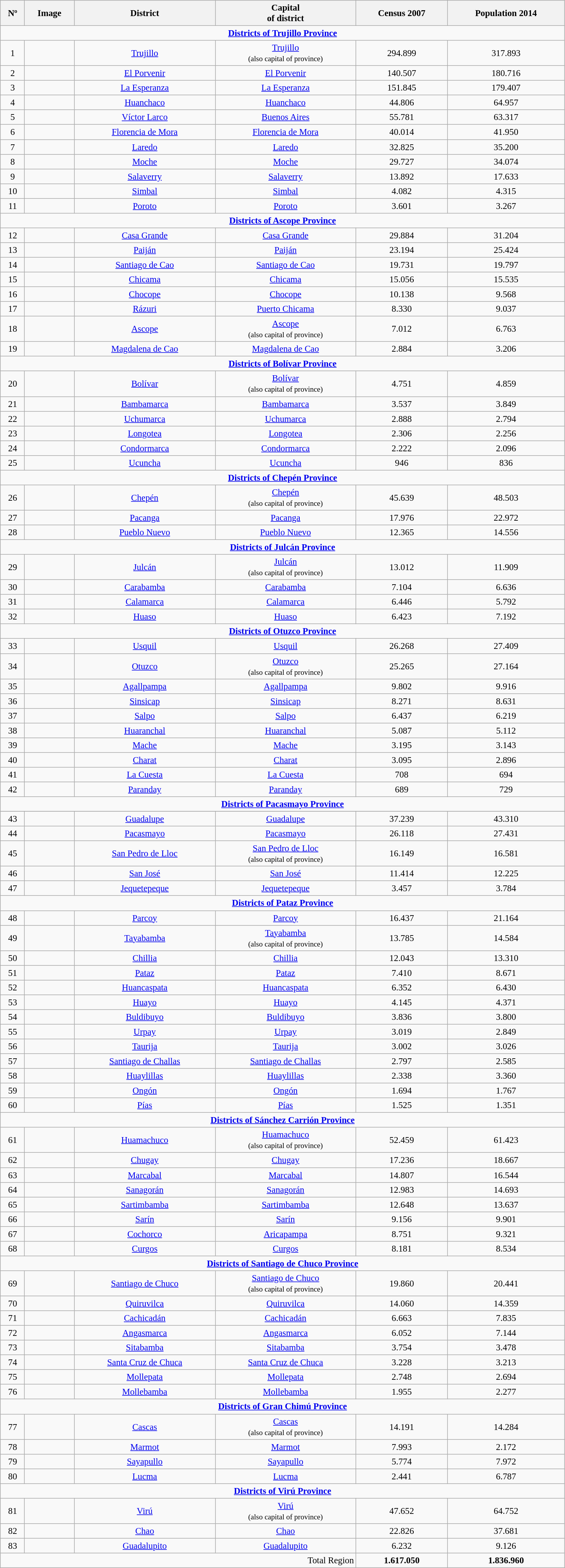<table class="wikitable sortable" width = 76% style = "float:center; text-align:center;clear:all; margin-left:7%; font-size:95%">
<tr>
<th>Nº</th>
<th>Image</th>
<th>District</th>
<th>Capital<br>of district</th>
<th>Census 2007</th>
<th>Population 2014</th>
</tr>
<tr>
<td ! colspan="8" style="color:#000000;" align="center"><strong><a href='#'>Districts of Trujillo Province</a></strong></td>
</tr>
<tr>
<td>1</td>
<td></td>
<td><a href='#'>Trujillo</a></td>
<td><a href='#'>Trujillo</a> <br> <small>(also capital of province)</small></td>
<td>294.899</td>
<td>317.893</td>
</tr>
<tr align=center>
<td>2</td>
<td></td>
<td><a href='#'>El Porvenir</a></td>
<td><a href='#'>El Porvenir</a></td>
<td>140.507</td>
<td>180.716</td>
</tr>
<tr align=center>
<td>3</td>
<td></td>
<td><a href='#'>La Esperanza</a></td>
<td><a href='#'>La Esperanza</a></td>
<td>151.845</td>
<td>179.407</td>
</tr>
<tr align=center>
<td>4</td>
<td></td>
<td><a href='#'>Huanchaco</a></td>
<td><a href='#'>Huanchaco</a></td>
<td>44.806</td>
<td>64.957</td>
</tr>
<tr align=center>
<td>5</td>
<td></td>
<td><a href='#'>Víctor Larco</a></td>
<td><a href='#'>Buenos Aires</a></td>
<td>55.781</td>
<td>63.317</td>
</tr>
<tr align=center>
<td>6</td>
<td></td>
<td><a href='#'>Florencia de Mora</a></td>
<td><a href='#'>Florencia de Mora</a></td>
<td>40.014</td>
<td>41.950</td>
</tr>
<tr align=center>
<td>7</td>
<td></td>
<td><a href='#'>Laredo</a></td>
<td><a href='#'>Laredo</a></td>
<td>32.825</td>
<td>35.200</td>
</tr>
<tr align=center>
<td>8</td>
<td></td>
<td><a href='#'>Moche</a></td>
<td><a href='#'>Moche</a></td>
<td>29.727</td>
<td>34.074</td>
</tr>
<tr align=center>
<td>9</td>
<td></td>
<td><a href='#'>Salaverry</a></td>
<td><a href='#'>Salaverry</a></td>
<td>13.892</td>
<td>17.633</td>
</tr>
<tr align=center>
<td>10</td>
<td></td>
<td><a href='#'>Simbal</a></td>
<td><a href='#'>Simbal</a></td>
<td>4.082</td>
<td>4.315</td>
</tr>
<tr align=center>
<td>11</td>
<td></td>
<td><a href='#'>Poroto</a></td>
<td><a href='#'>Poroto</a></td>
<td>3.601</td>
<td>3.267</td>
</tr>
<tr>
<td ! colspan="8" style="color:#000000;" align="center"><strong><a href='#'>Districts of Ascope Province</a></strong></td>
</tr>
<tr align=center>
<td>12</td>
<td></td>
<td><a href='#'>Casa Grande</a></td>
<td><a href='#'>Casa Grande</a></td>
<td>29.884</td>
<td>31.204</td>
</tr>
<tr align=center>
<td>13</td>
<td></td>
<td><a href='#'>Paiján</a></td>
<td><a href='#'>Paiján</a></td>
<td>23.194</td>
<td>25.424</td>
</tr>
<tr align=center>
<td>14</td>
<td></td>
<td><a href='#'>Santiago de Cao</a></td>
<td><a href='#'>Santiago de Cao</a></td>
<td>19.731</td>
<td>19.797</td>
</tr>
<tr align=center>
<td>15</td>
<td></td>
<td><a href='#'>Chicama</a></td>
<td><a href='#'>Chicama</a></td>
<td>15.056</td>
<td>15.535</td>
</tr>
<tr align=center>
<td>16</td>
<td></td>
<td><a href='#'>Chocope</a></td>
<td><a href='#'>Chocope</a></td>
<td>10.138</td>
<td>9.568</td>
</tr>
<tr align=center>
<td>17</td>
<td></td>
<td><a href='#'>Rázuri</a></td>
<td><a href='#'>Puerto Chicama</a></td>
<td>8.330</td>
<td>9.037</td>
</tr>
<tr align=center>
<td>18</td>
<td></td>
<td><a href='#'>Ascope</a></td>
<td><a href='#'>Ascope</a><br><small>(also capital of province)</small></td>
<td>7.012</td>
<td>6.763</td>
</tr>
<tr align=center>
<td>19</td>
<td></td>
<td><a href='#'>Magdalena de Cao</a></td>
<td><a href='#'>Magdalena de Cao</a></td>
<td>2.884</td>
<td>3.206</td>
</tr>
<tr>
<td ! colspan="8" style="color:#000000;" align="center"><strong><a href='#'>Districts of Bolívar Province</a></strong></td>
</tr>
<tr align=center>
<td>20</td>
<td></td>
<td><a href='#'>Bolívar</a></td>
<td><a href='#'>Bolívar</a><br> <small>(also capital of province)</small></td>
<td>4.751</td>
<td>4.859</td>
</tr>
<tr align=center>
<td>21</td>
<td></td>
<td><a href='#'>Bambamarca</a></td>
<td><a href='#'>Bambamarca</a></td>
<td>3.537</td>
<td>3.849</td>
</tr>
<tr align=center>
<td>22</td>
<td></td>
<td><a href='#'>Uchumarca</a></td>
<td><a href='#'>Uchumarca</a></td>
<td>2.888</td>
<td>2.794</td>
</tr>
<tr align=center>
<td>23</td>
<td></td>
<td><a href='#'>Longotea</a></td>
<td><a href='#'>Longotea</a></td>
<td>2.306</td>
<td>2.256</td>
</tr>
<tr align=center>
<td>24</td>
<td></td>
<td><a href='#'>Condormarca</a></td>
<td><a href='#'>Condormarca</a></td>
<td>2.222</td>
<td>2.096</td>
</tr>
<tr align=center>
<td>25</td>
<td></td>
<td><a href='#'>Ucuncha</a></td>
<td><a href='#'>Ucuncha</a></td>
<td>946</td>
<td>836</td>
</tr>
<tr>
<td ! colspan="8" style="color:#AA0000;" align="center"><strong><a href='#'>Districts of Chepén Province</a></strong></td>
</tr>
<tr align=center>
<td>26</td>
<td></td>
<td><a href='#'>Chepén</a></td>
<td><a href='#'>Chepén</a><br> <small>(also capital of province)</small></td>
<td>45.639</td>
<td>48.503</td>
</tr>
<tr align=center>
<td>27</td>
<td></td>
<td><a href='#'>Pacanga</a></td>
<td><a href='#'>Pacanga</a></td>
<td>17.976</td>
<td>22.972</td>
</tr>
<tr align=center>
<td>28</td>
<td></td>
<td><a href='#'>Pueblo Nuevo</a></td>
<td><a href='#'>Pueblo Nuevo</a></td>
<td>12.365</td>
<td>14.556</td>
</tr>
<tr>
<td ! colspan="8" style="color:#000000;" align="center"><strong><a href='#'>Districts of Julcán Province</a></strong></td>
</tr>
<tr align=center>
<td>29</td>
<td></td>
<td><a href='#'>Julcán</a></td>
<td><a href='#'>Julcán</a><br> <small>(also capital of province)</small></td>
<td>13.012</td>
<td>11.909</td>
</tr>
<tr align=center>
<td>30</td>
<td></td>
<td><a href='#'>Carabamba</a></td>
<td><a href='#'>Carabamba</a></td>
<td>7.104</td>
<td>6.636</td>
</tr>
<tr align=center>
<td>31</td>
<td></td>
<td><a href='#'>Calamarca</a></td>
<td><a href='#'>Calamarca</a></td>
<td>6.446</td>
<td>5.792</td>
</tr>
<tr align=center>
<td>32</td>
<td></td>
<td><a href='#'>Huaso</a></td>
<td><a href='#'>Huaso</a></td>
<td>6.423</td>
<td>7.192</td>
</tr>
<tr>
<td ! colspan="8" style="color:#000000;" align="center"><strong><a href='#'>Districts of Otuzco Province</a></strong></td>
</tr>
<tr align=center>
<td>33</td>
<td></td>
<td><a href='#'>Usquil</a></td>
<td><a href='#'>Usquil</a></td>
<td>26.268</td>
<td>27.409</td>
</tr>
<tr align=center>
<td>34</td>
<td></td>
<td><a href='#'>Otuzco</a></td>
<td><a href='#'>Otuzco</a><br> <small>(also capital of province)</small></td>
<td>25.265</td>
<td>27.164</td>
</tr>
<tr align=center>
<td>35</td>
<td></td>
<td><a href='#'>Agallpampa</a></td>
<td><a href='#'>Agallpampa</a></td>
<td>9.802</td>
<td>9.916</td>
</tr>
<tr align=center>
<td>36</td>
<td></td>
<td><a href='#'>Sinsicap</a></td>
<td><a href='#'>Sinsicap</a></td>
<td>8.271</td>
<td>8.631</td>
</tr>
<tr align=center>
<td>37</td>
<td></td>
<td><a href='#'>Salpo</a></td>
<td><a href='#'>Salpo</a></td>
<td>6.437</td>
<td>6.219</td>
</tr>
<tr align=center>
<td>38</td>
<td></td>
<td><a href='#'>Huaranchal</a></td>
<td><a href='#'>Huaranchal</a></td>
<td>5.087</td>
<td>5.112</td>
</tr>
<tr align=center>
<td>39</td>
<td></td>
<td><a href='#'>Mache</a></td>
<td><a href='#'>Mache</a></td>
<td>3.195</td>
<td>3.143</td>
</tr>
<tr align=center>
<td>40</td>
<td></td>
<td><a href='#'>Charat</a></td>
<td><a href='#'>Charat</a></td>
<td>3.095</td>
<td>2.896</td>
</tr>
<tr align=center>
<td>41</td>
<td></td>
<td><a href='#'>La Cuesta</a></td>
<td><a href='#'>La Cuesta</a></td>
<td>708</td>
<td>694</td>
</tr>
<tr align=center>
<td>42</td>
<td></td>
<td><a href='#'>Paranday</a></td>
<td><a href='#'>Paranday</a></td>
<td>689</td>
<td>729</td>
</tr>
<tr>
<td ! colspan="8" style="color:#000000;" align="center"><strong><a href='#'>Districts of Pacasmayo Province</a></strong></td>
</tr>
<tr>
</tr>
<tr align=center>
<td>43</td>
<td></td>
<td><a href='#'>Guadalupe</a></td>
<td><a href='#'>Guadalupe</a></td>
<td>37.239</td>
<td>43.310</td>
</tr>
<tr align=center>
<td>44</td>
<td></td>
<td><a href='#'>Pacasmayo</a></td>
<td><a href='#'>Pacasmayo</a></td>
<td>26.118</td>
<td>27.431</td>
</tr>
<tr align=center>
<td>45</td>
<td></td>
<td><a href='#'>San Pedro de Lloc</a></td>
<td><a href='#'>San Pedro de Lloc</a><br> <small>(also capital of province)</small></td>
<td>16.149</td>
<td>16.581</td>
</tr>
<tr align=center>
<td>46</td>
<td></td>
<td><a href='#'>San José</a></td>
<td><a href='#'>San José</a></td>
<td>11.414</td>
<td>12.225</td>
</tr>
<tr align=center>
<td>47</td>
<td></td>
<td><a href='#'>Jequetepeque</a></td>
<td><a href='#'>Jequetepeque</a></td>
<td>3.457</td>
<td>3.784</td>
</tr>
<tr>
<td ! colspan="8" style="color:#000000;" align="center"><strong><a href='#'>Districts of Pataz Province</a></strong></td>
</tr>
<tr align=center>
<td>48</td>
<td></td>
<td><a href='#'>Parcoy</a></td>
<td><a href='#'>Parcoy</a></td>
<td>16.437</td>
<td>21.164</td>
</tr>
<tr align=center>
<td>49</td>
<td></td>
<td><a href='#'>Tayabamba</a></td>
<td><a href='#'>Tayabamba</a><br> <small>(also capital of province)</small></td>
<td>13.785</td>
<td>14.584</td>
</tr>
<tr align=center>
<td>50</td>
<td></td>
<td><a href='#'>Chillia</a></td>
<td><a href='#'>Chillia</a></td>
<td>12.043</td>
<td>13.310</td>
</tr>
<tr align=center>
<td>51</td>
<td></td>
<td><a href='#'>Pataz</a></td>
<td><a href='#'>Pataz</a></td>
<td>7.410</td>
<td>8.671</td>
</tr>
<tr align=center>
<td>52</td>
<td></td>
<td><a href='#'>Huancaspata</a></td>
<td><a href='#'>Huancaspata</a></td>
<td>6.352</td>
<td>6.430</td>
</tr>
<tr align=center>
<td>53</td>
<td></td>
<td><a href='#'>Huayo</a></td>
<td><a href='#'>Huayo</a></td>
<td>4.145</td>
<td>4.371</td>
</tr>
<tr align=center>
<td>54</td>
<td></td>
<td><a href='#'>Buldibuyo</a></td>
<td><a href='#'>Buldibuyo</a></td>
<td>3.836</td>
<td>3.800</td>
</tr>
<tr align=center>
<td>55</td>
<td></td>
<td><a href='#'>Urpay</a></td>
<td><a href='#'>Urpay</a></td>
<td>3.019</td>
<td>2.849</td>
</tr>
<tr align=center>
<td>56</td>
<td></td>
<td><a href='#'>Taurija</a></td>
<td><a href='#'>Taurija</a></td>
<td>3.002</td>
<td>3.026</td>
</tr>
<tr align=center>
<td>57</td>
<td></td>
<td><a href='#'>Santiago de Challas</a></td>
<td><a href='#'>Santiago de Challas</a></td>
<td>2.797</td>
<td>2.585</td>
</tr>
<tr align=center>
<td>58</td>
<td></td>
<td><a href='#'>Huaylillas</a></td>
<td><a href='#'>Huaylillas</a></td>
<td>2.338</td>
<td>3.360</td>
</tr>
<tr align=center>
<td>59</td>
<td></td>
<td><a href='#'>Ongón</a></td>
<td><a href='#'>Ongón</a></td>
<td>1.694</td>
<td>1.767</td>
</tr>
<tr align=center>
<td>60</td>
<td></td>
<td><a href='#'>Pías</a></td>
<td><a href='#'>Pías</a></td>
<td>1.525</td>
<td>1.351</td>
</tr>
<tr>
<td ! colspan="8" style="color:#000000;" align="center"><strong><a href='#'>Districts of Sánchez Carrión Province</a></strong></td>
</tr>
<tr align=center>
<td>61</td>
<td></td>
<td><a href='#'>Huamachuco</a></td>
<td><a href='#'>Huamachuco</a><br> <small>(also capital of province)</small></td>
<td>52.459</td>
<td>61.423</td>
</tr>
<tr align=center>
<td>62</td>
<td></td>
<td><a href='#'>Chugay</a></td>
<td><a href='#'>Chugay</a></td>
<td>17.236</td>
<td>18.667</td>
</tr>
<tr align=center>
<td>63</td>
<td></td>
<td><a href='#'>Marcabal</a></td>
<td><a href='#'>Marcabal</a></td>
<td>14.807</td>
<td>16.544</td>
</tr>
<tr align=center>
<td>64</td>
<td></td>
<td><a href='#'>Sanagorán</a></td>
<td><a href='#'>Sanagorán</a></td>
<td>12.983</td>
<td>14.693</td>
</tr>
<tr align=center>
<td>65</td>
<td></td>
<td><a href='#'>Sartimbamba</a></td>
<td><a href='#'>Sartimbamba</a></td>
<td>12.648</td>
<td>13.637</td>
</tr>
<tr align=center>
<td>66</td>
<td></td>
<td><a href='#'>Sarín</a></td>
<td><a href='#'>Sarín</a></td>
<td>9.156</td>
<td>9.901</td>
</tr>
<tr align=center>
<td>67</td>
<td></td>
<td><a href='#'>Cochorco</a></td>
<td><a href='#'>Aricapampa</a></td>
<td>8.751</td>
<td>9.321</td>
</tr>
<tr align=center>
<td>68</td>
<td></td>
<td><a href='#'>Curgos</a></td>
<td><a href='#'>Curgos</a></td>
<td>8.181</td>
<td>8.534</td>
</tr>
<tr>
<td ! colspan="8" style="color:#000000;" align="center"><strong><a href='#'>Districts of Santiago de Chuco Province</a></strong></td>
</tr>
<tr align=center>
<td>69</td>
<td></td>
<td><a href='#'>Santiago de Chuco</a></td>
<td><a href='#'>Santiago de Chuco</a><br> <small>(also capital of province)</small></td>
<td>19.860</td>
<td>20.441</td>
</tr>
<tr align=center>
<td>70</td>
<td></td>
<td><a href='#'>Quiruvilca</a></td>
<td><a href='#'>Quiruvilca</a></td>
<td>14.060</td>
<td>14.359</td>
</tr>
<tr align=center>
<td>71</td>
<td></td>
<td><a href='#'>Cachicadán</a></td>
<td><a href='#'>Cachicadán</a></td>
<td>6.663</td>
<td>7.835</td>
</tr>
<tr align=center>
<td>72</td>
<td></td>
<td><a href='#'>Angasmarca</a></td>
<td><a href='#'>Angasmarca</a></td>
<td>6.052</td>
<td>7.144</td>
</tr>
<tr align=center>
<td>73</td>
<td></td>
<td><a href='#'>Sitabamba</a></td>
<td><a href='#'>Sitabamba</a></td>
<td>3.754</td>
<td>3.478</td>
</tr>
<tr align=center>
<td>74</td>
<td></td>
<td><a href='#'>Santa Cruz de Chuca</a></td>
<td><a href='#'>Santa Cruz de Chuca</a></td>
<td>3.228</td>
<td>3.213</td>
</tr>
<tr align=center>
<td>75</td>
<td></td>
<td><a href='#'>Mollepata</a></td>
<td><a href='#'>Mollepata</a></td>
<td>2.748</td>
<td>2.694</td>
</tr>
<tr align=center>
<td>76</td>
<td></td>
<td><a href='#'>Mollebamba</a></td>
<td><a href='#'>Mollebamba</a></td>
<td>1.955</td>
<td>2.277</td>
</tr>
<tr>
<td ! colspan="8" style="color:#000000;" align="center"><strong><a href='#'>Districts of Gran Chimú Province</a></strong></td>
</tr>
<tr align=center>
<td>77</td>
<td></td>
<td><a href='#'>Cascas</a></td>
<td><a href='#'>Cascas</a><br> <small>(also capital of province)</small></td>
<td>14.191</td>
<td>14.284</td>
</tr>
<tr align=center>
<td>78</td>
<td></td>
<td><a href='#'>Marmot</a></td>
<td><a href='#'>Marmot</a></td>
<td>7.993</td>
<td>2.172</td>
</tr>
<tr align=center>
<td>79</td>
<td></td>
<td><a href='#'>Sayapullo</a></td>
<td><a href='#'>Sayapullo</a></td>
<td>5.774</td>
<td>7.972</td>
</tr>
<tr align=center>
<td>80</td>
<td></td>
<td><a href='#'>Lucma</a></td>
<td><a href='#'>Lucma</a></td>
<td>2.441</td>
<td>6.787</td>
</tr>
<tr>
<td ! colspan="8" style="color:#000000;" align="center"><strong><a href='#'>Districts of Virú Province</a></strong></td>
</tr>
<tr align=center>
<td>81</td>
<td></td>
<td><a href='#'>Virú</a></td>
<td><a href='#'>Virú</a><br> <small>(also capital of province)</small></td>
<td>47.652</td>
<td>64.752</td>
</tr>
<tr align=center>
<td>82</td>
<td></td>
<td><a href='#'>Chao</a></td>
<td><a href='#'>Chao</a></td>
<td>22.826</td>
<td>37.681</td>
</tr>
<tr align=center>
<td>83</td>
<td></td>
<td><a href='#'>Guadalupito</a></td>
<td><a href='#'>Guadalupito</a></td>
<td>6.232</td>
<td>9.126</td>
</tr>
<tr align=center>
<td ! colspan="4" style="color:#000000;" align="right">Total Region</td>
<td><strong>1.617.050</strong></td>
<td><strong>1.836.960</strong></td>
</tr>
</table>
